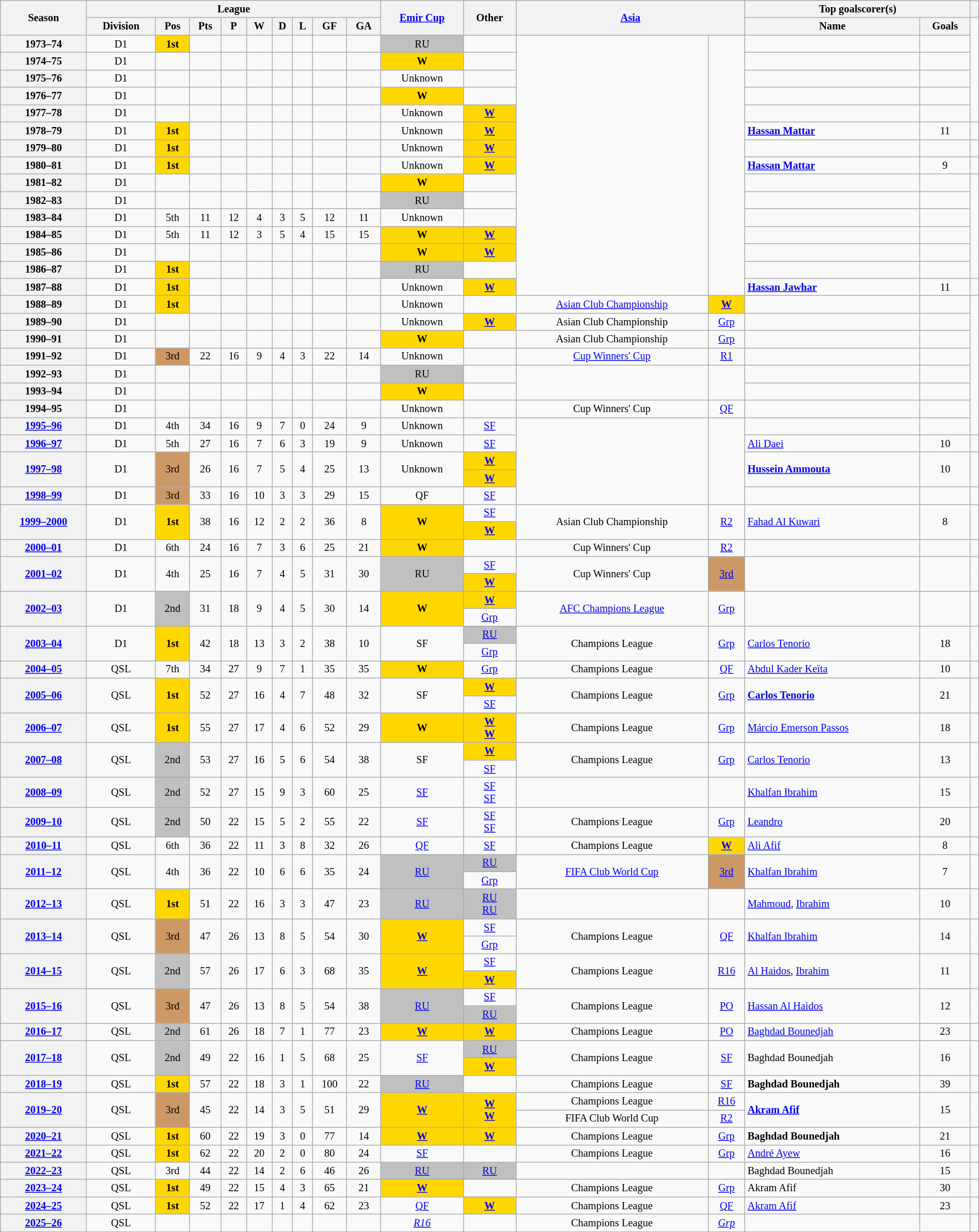<table class="wikitable" style="text-align:center; font-size:85%;width:100%; text-align:center">
<tr>
<th rowspan=2>Season</th>
<th colspan=9>League</th>
<th rowspan=2><a href='#'>Emir Cup</a></th>
<th rowspan=2>Other</th>
<th rowspan=2 colspan=2><a href='#'>Asia</a></th>
<th colspan=2>Top goalscorer(s)</th>
<th colspan=2></th>
</tr>
<tr>
<th>Division</th>
<th>Pos</th>
<th>Pts</th>
<th>P</th>
<th>W</th>
<th>D</th>
<th>L</th>
<th>GF</th>
<th>GA</th>
<th>Name</th>
<th>Goals</th>
</tr>
<tr>
<th>1973–74</th>
<td>D1</td>
<td bgcolor=gold><strong>1st</strong></td>
<td></td>
<td></td>
<td></td>
<td></td>
<td></td>
<td></td>
<td></td>
<td bgcolor=silver>RU</td>
<td></td>
<td rowspan="15"></td>
<td rowspan="15"></td>
<td align=left></td>
<td></td>
</tr>
<tr>
<th>1974–75</th>
<td>D1</td>
<td></td>
<td></td>
<td></td>
<td></td>
<td></td>
<td></td>
<td></td>
<td></td>
<td bgcolor=gold><strong>W</strong></td>
<td></td>
<td align=left></td>
<td></td>
</tr>
<tr>
<th>1975–76</th>
<td>D1</td>
<td></td>
<td></td>
<td></td>
<td></td>
<td></td>
<td></td>
<td></td>
<td></td>
<td>Unknown</td>
<td></td>
<td align=left></td>
<td></td>
</tr>
<tr>
<th>1976–77</th>
<td>D1</td>
<td></td>
<td></td>
<td></td>
<td></td>
<td></td>
<td></td>
<td></td>
<td></td>
<td bgcolor=gold><strong>W</strong></td>
<td></td>
<td align=left></td>
<td></td>
</tr>
<tr>
<th>1977–78</th>
<td>D1</td>
<td></td>
<td></td>
<td></td>
<td></td>
<td></td>
<td></td>
<td></td>
<td></td>
<td>Unknown</td>
<td bgcolor=gold><a href='#'><strong>W</strong></a></td>
<td align=left></td>
<td></td>
</tr>
<tr>
<th>1978–79</th>
<td>D1</td>
<td bgcolor=gold><strong>1st</strong></td>
<td></td>
<td></td>
<td></td>
<td></td>
<td></td>
<td></td>
<td></td>
<td>Unknown</td>
<td bgcolor=gold><a href='#'><strong>W</strong></a></td>
<td align=left><strong><a href='#'>Hassan Mattar</a></strong></td>
<td>11</td>
<td></td>
</tr>
<tr>
<th>1979–80</th>
<td>D1</td>
<td bgcolor=gold><strong>1st</strong></td>
<td></td>
<td></td>
<td></td>
<td></td>
<td></td>
<td></td>
<td></td>
<td>Unknown</td>
<td bgcolor=gold><a href='#'><strong>W</strong></a></td>
<td align=left></td>
<td></td>
</tr>
<tr>
<th>1980–81</th>
<td>D1</td>
<td bgcolor=gold><strong>1st</strong></td>
<td></td>
<td></td>
<td></td>
<td></td>
<td></td>
<td></td>
<td></td>
<td>Unknown</td>
<td bgcolor=gold><a href='#'><strong>W</strong></a></td>
<td align=left><strong><a href='#'>Hassan Mattar</a></strong></td>
<td>9</td>
<td></td>
</tr>
<tr>
<th>1981–82</th>
<td>D1</td>
<td></td>
<td></td>
<td></td>
<td></td>
<td></td>
<td></td>
<td></td>
<td></td>
<td bgcolor=gold><strong>W</strong></td>
<td></td>
<td align=left></td>
<td></td>
</tr>
<tr>
<th>1982–83</th>
<td>D1</td>
<td></td>
<td></td>
<td></td>
<td></td>
<td></td>
<td></td>
<td></td>
<td></td>
<td bgcolor=silver>RU</td>
<td></td>
<td align=left></td>
<td></td>
</tr>
<tr>
<th>1983–84</th>
<td>D1</td>
<td>5th</td>
<td>11</td>
<td>12</td>
<td>4</td>
<td>3</td>
<td>5</td>
<td>12</td>
<td>11</td>
<td>Unknown</td>
<td></td>
<td align=left></td>
<td></td>
</tr>
<tr>
<th>1984–85</th>
<td>D1</td>
<td>5th</td>
<td>11</td>
<td>12</td>
<td>3</td>
<td>5</td>
<td>4</td>
<td>15</td>
<td>15</td>
<td bgcolor=gold><strong>W</strong></td>
<td bgcolor=gold><a href='#'><strong>W</strong></a></td>
<td align=left></td>
<td></td>
</tr>
<tr>
<th>1985–86</th>
<td>D1</td>
<td></td>
<td></td>
<td></td>
<td></td>
<td></td>
<td></td>
<td></td>
<td></td>
<td bgcolor=gold><strong>W</strong></td>
<td bgcolor=gold><a href='#'><strong>W</strong></a></td>
<td align=left></td>
<td></td>
</tr>
<tr>
<th>1986–87</th>
<td>D1</td>
<td bgcolor=gold><strong>1st</strong></td>
<td></td>
<td></td>
<td></td>
<td></td>
<td></td>
<td></td>
<td></td>
<td bgcolor=silver>RU</td>
<td></td>
<td align=left></td>
<td></td>
</tr>
<tr>
<th>1987–88</th>
<td>D1</td>
<td bgcolor=gold><strong>1st</strong></td>
<td></td>
<td></td>
<td></td>
<td></td>
<td></td>
<td></td>
<td></td>
<td>Unknown</td>
<td bgcolor=gold><a href='#'><strong>W</strong></a></td>
<td align=left><strong><a href='#'>Hassan Jawhar</a></strong></td>
<td>11</td>
<td></td>
</tr>
<tr>
<th>1988–89</th>
<td>D1</td>
<td bgcolor=gold><strong>1st</strong></td>
<td></td>
<td></td>
<td></td>
<td></td>
<td></td>
<td></td>
<td></td>
<td>Unknown</td>
<td></td>
<td><a href='#'>Asian Club Championship</a></td>
<td bgcolor=gold><a href='#'><strong>W</strong></a></td>
<td align=left></td>
<td></td>
</tr>
<tr>
<th>1989–90</th>
<td>D1</td>
<td></td>
<td></td>
<td></td>
<td></td>
<td></td>
<td></td>
<td></td>
<td></td>
<td>Unknown</td>
<td bgcolor=gold><a href='#'><strong>W</strong></a></td>
<td>Asian Club Championship</td>
<td><a href='#'>Grp</a></td>
<td align=left></td>
<td></td>
</tr>
<tr>
<th>1990–91</th>
<td>D1</td>
<td></td>
<td></td>
<td></td>
<td></td>
<td></td>
<td></td>
<td></td>
<td></td>
<td bgcolor=gold><strong>W</strong></td>
<td></td>
<td>Asian Club Championship</td>
<td><a href='#'>Grp</a></td>
<td align=left></td>
<td></td>
</tr>
<tr>
<th>1991–92</th>
<td>D1</td>
<td bgcolor=#cc9966>3rd</td>
<td>22</td>
<td>16</td>
<td>9</td>
<td>4</td>
<td>3</td>
<td>22</td>
<td>14</td>
<td>Unknown</td>
<td></td>
<td><a href='#'>Cup Winners' Cup</a></td>
<td><a href='#'>R1</a></td>
<td align=left></td>
<td></td>
</tr>
<tr>
<th>1992–93</th>
<td>D1</td>
<td></td>
<td></td>
<td></td>
<td></td>
<td></td>
<td></td>
<td></td>
<td></td>
<td bgcolor=silver>RU</td>
<td></td>
<td rowspan="2"></td>
<td rowspan="2"></td>
<td align=left></td>
<td></td>
</tr>
<tr>
<th>1993–94</th>
<td>D1</td>
<td></td>
<td></td>
<td></td>
<td></td>
<td></td>
<td></td>
<td></td>
<td></td>
<td bgcolor=gold><strong>W</strong></td>
<td></td>
<td align=left></td>
<td></td>
</tr>
<tr>
<th>1994–95</th>
<td>D1</td>
<td></td>
<td></td>
<td></td>
<td></td>
<td></td>
<td></td>
<td></td>
<td></td>
<td>Unknown</td>
<td></td>
<td>Cup Winners' Cup</td>
<td><a href='#'>QF</a></td>
<td align=left></td>
<td></td>
</tr>
<tr>
<th><a href='#'>1995–96</a></th>
<td>D1</td>
<td>4th</td>
<td>34</td>
<td>16</td>
<td>9</td>
<td>7</td>
<td>0</td>
<td>24</td>
<td>9</td>
<td>Unknown</td>
<td><a href='#'>SF</a></td>
<td rowspan="5"></td>
<td rowspan="5"></td>
<td align=left></td>
<td></td>
</tr>
<tr>
<th><a href='#'>1996–97</a></th>
<td>D1</td>
<td>5th</td>
<td>27</td>
<td>16</td>
<td>7</td>
<td>6</td>
<td>3</td>
<td>19</td>
<td>9</td>
<td>Unknown</td>
<td><a href='#'>SF</a></td>
<td align=left><a href='#'>Ali Daei</a></td>
<td>10</td>
<td></td>
</tr>
<tr>
<th rowspan="2"><a href='#'>1997–98</a></th>
<td rowspan="2">D1</td>
<td rowspan="2" bgcolor=cc9966>3rd</td>
<td rowspan="2">26</td>
<td rowspan="2">16</td>
<td rowspan="2">7</td>
<td rowspan="2">5</td>
<td rowspan="2">4</td>
<td rowspan="2">25</td>
<td rowspan="2">13</td>
<td rowspan="2">Unknown</td>
<td bgcolor=gold><a href='#'><strong>W</strong></a></td>
<td rowspan="2" align=left><strong><a href='#'>Hussein Ammouta</a></strong></td>
<td rowspan="2">10</td>
<td rowspan="2"></td>
</tr>
<tr>
<td bgcolor=gold><a href='#'><strong>W</strong></a></td>
</tr>
<tr>
<th><a href='#'>1998–99</a></th>
<td>D1</td>
<td bgcolor=cc9966>3rd</td>
<td>33</td>
<td>16</td>
<td>10</td>
<td>3</td>
<td>3</td>
<td>29</td>
<td>15</td>
<td>QF</td>
<td><a href='#'>SF</a></td>
<td align=left></td>
<td></td>
</tr>
<tr>
<th rowspan="2"><a href='#'>1999–2000</a></th>
<td rowspan="2">D1</td>
<td rowspan="2" bgcolor=gold><strong>1st</strong></td>
<td rowspan="2">38</td>
<td rowspan="2">16</td>
<td rowspan="2">12</td>
<td rowspan="2">2</td>
<td rowspan="2">2</td>
<td rowspan="2">36</td>
<td rowspan="2">8</td>
<td rowspan="2" bgcolor=gold><strong>W</strong></td>
<td><a href='#'>SF</a></td>
<td rowspan="2">Asian Club Championship</td>
<td rowspan="2"><a href='#'>R2</a></td>
<td rowspan="2" align=left><a href='#'>Fahad Al Kuwari</a></td>
<td rowspan="2">8</td>
<td rowspan="2"></td>
</tr>
<tr>
<td bgcolor=gold><a href='#'><strong>W</strong></a></td>
</tr>
<tr>
<th><a href='#'>2000–01</a></th>
<td>D1</td>
<td>6th</td>
<td>24</td>
<td>16</td>
<td>7</td>
<td>3</td>
<td>6</td>
<td>25</td>
<td>21</td>
<td bgcolor=gold><strong>W</strong></td>
<td></td>
<td>Cup Winners' Cup</td>
<td><a href='#'>R2</a></td>
<td align=left></td>
<td></td>
</tr>
<tr>
<th rowspan="2"><a href='#'>2001–02</a></th>
<td rowspan="2">D1</td>
<td rowspan="2">4th</td>
<td rowspan="2">25</td>
<td rowspan="2">16</td>
<td rowspan="2">7</td>
<td rowspan="2">4</td>
<td rowspan="2">5</td>
<td rowspan="2">31</td>
<td rowspan="2">30</td>
<td rowspan="2" bgcolor=silver>RU</td>
<td><a href='#'>SF</a></td>
<td rowspan="2">Cup Winners' Cup</td>
<td rowspan="2" bgcolor=#cc9966><a href='#'>3rd</a></td>
<td rowspan="2" align=left></td>
<td rowspan="2"></td>
<td rowspan="2"></td>
</tr>
<tr>
<td bgcolor=gold><a href='#'><strong>W</strong></a></td>
</tr>
<tr>
<th rowspan="2"><a href='#'>2002–03</a></th>
<td rowspan="2">D1</td>
<td rowspan="2" bgcolor=silver>2nd</td>
<td rowspan="2">31</td>
<td rowspan="2">18</td>
<td rowspan="2">9</td>
<td rowspan="2">4</td>
<td rowspan="2">5</td>
<td rowspan="2">30</td>
<td rowspan="2">14</td>
<td rowspan="2" bgcolor=gold><strong>W</strong></td>
<td bgcolor=gold><a href='#'><strong>W</strong></a></td>
<td rowspan="2"><a href='#'>AFC Champions League</a></td>
<td rowspan="2"><a href='#'>Grp</a></td>
<td rowspan="2" align=left></td>
<td rowspan="2"></td>
</tr>
<tr>
<td><a href='#'>Grp</a></td>
</tr>
<tr>
<th rowspan="2"><a href='#'>2003–04</a></th>
<td rowspan="2">D1</td>
<td rowspan="2" bgcolor=gold><strong>1st</strong></td>
<td rowspan="2">42</td>
<td rowspan="2">18</td>
<td rowspan="2">13</td>
<td rowspan="2">3</td>
<td rowspan="2">2</td>
<td rowspan="2">38</td>
<td rowspan="2">10</td>
<td rowspan="2">SF</td>
<td bgcolor=silver><a href='#'>RU</a></td>
<td rowspan="2">Champions League</td>
<td rowspan="2"><a href='#'>Grp</a></td>
<td rowspan="2" align=left><a href='#'>Carlos Tenorio</a></td>
<td rowspan="2">18</td>
<td rowspan="2"></td>
</tr>
<tr>
<td><a href='#'>Grp</a></td>
</tr>
<tr>
<th><a href='#'>2004–05</a></th>
<td>QSL</td>
<td>7th</td>
<td>34</td>
<td>27</td>
<td>9</td>
<td>7</td>
<td>1</td>
<td>35</td>
<td>35</td>
<td bgcolor=gold><strong>W</strong></td>
<td><a href='#'>Grp</a></td>
<td>Champions League</td>
<td><a href='#'>QF</a></td>
<td align=left><a href='#'>Abdul Kader Keïta</a></td>
<td>10</td>
<td></td>
</tr>
<tr>
<th rowspan="2"><a href='#'>2005–06</a></th>
<td rowspan="2">QSL</td>
<td rowspan="2" bgcolor=gold><strong>1st</strong></td>
<td rowspan="2">52</td>
<td rowspan="2">27</td>
<td rowspan="2">16</td>
<td rowspan="2">4</td>
<td rowspan="2">7</td>
<td rowspan="2">48</td>
<td rowspan="2">32</td>
<td rowspan="2">SF</td>
<td bgcolor=gold><a href='#'><strong>W</strong></a></td>
<td rowspan="2">Champions League</td>
<td rowspan="2"><a href='#'>Grp</a></td>
<td rowspan="2" align=left><strong><a href='#'>Carlos Tenorio</a></strong></td>
<td rowspan="2">21</td>
<td rowspan="2"></td>
</tr>
<tr>
<td><a href='#'>SF</a></td>
</tr>
<tr>
<th><a href='#'>2006–07</a></th>
<td>QSL</td>
<td bgcolor=gold><strong>1st</strong></td>
<td>55</td>
<td>27</td>
<td>17</td>
<td>4</td>
<td>6</td>
<td>52</td>
<td>29</td>
<td bgcolor=gold><strong>W</strong></td>
<td bgcolor=gold><a href='#'><strong>W</strong></a><br><a href='#'><strong>W</strong></a></td>
<td>Champions League</td>
<td><a href='#'>Grp</a></td>
<td align=left><a href='#'>Márcio Emerson Passos</a></td>
<td>18</td>
<td></td>
</tr>
<tr>
<th rowspan="2"><a href='#'>2007–08</a></th>
<td rowspan="2">QSL</td>
<td rowspan="2" bgcolor=silver>2nd</td>
<td rowspan="2">53</td>
<td rowspan="2">27</td>
<td rowspan="2">16</td>
<td rowspan="2">5</td>
<td rowspan="2">6</td>
<td rowspan="2">54</td>
<td rowspan="2">38</td>
<td rowspan="2">SF</td>
<td bgcolor=gold><a href='#'><strong>W</strong></a></td>
<td rowspan="2">Champions League</td>
<td rowspan="2"><a href='#'>Grp</a></td>
<td rowspan="2" align=left><a href='#'>Carlos Tenorio</a></td>
<td rowspan="2">13</td>
<td rowspan="2"></td>
</tr>
<tr>
<td><a href='#'>SF</a></td>
</tr>
<tr>
<th><a href='#'>2008–09</a></th>
<td>QSL</td>
<td bgcolor=silver>2nd</td>
<td>52</td>
<td>27</td>
<td>15</td>
<td>9</td>
<td>3</td>
<td>60</td>
<td>25</td>
<td><a href='#'>SF</a></td>
<td><a href='#'>SF</a><br><a href='#'>SF</a></td>
<td></td>
<td></td>
<td align=left><a href='#'>Khalfan Ibrahim</a></td>
<td>15</td>
<td></td>
</tr>
<tr>
<th><a href='#'>2009–10</a></th>
<td>QSL</td>
<td bgcolor=silver>2nd</td>
<td>50</td>
<td>22</td>
<td>15</td>
<td>5</td>
<td>2</td>
<td>55</td>
<td>22</td>
<td><a href='#'>SF</a></td>
<td><a href='#'>SF</a><br><a href='#'>SF</a></td>
<td>Champions League</td>
<td><a href='#'>Grp</a></td>
<td align=left><a href='#'>Leandro</a></td>
<td>20</td>
<td></td>
</tr>
<tr>
<th><a href='#'>2010–11</a></th>
<td>QSL</td>
<td>6th</td>
<td>36</td>
<td>22</td>
<td>11</td>
<td>3</td>
<td>8</td>
<td>32</td>
<td>26</td>
<td><a href='#'>QF</a></td>
<td><a href='#'>SF</a></td>
<td>Champions League</td>
<td bgcolor=gold><a href='#'><strong>W</strong></a></td>
<td align=left><a href='#'>Ali Afif</a></td>
<td>8</td>
<td></td>
</tr>
<tr>
<th rowspan="2"><a href='#'>2011–12</a></th>
<td rowspan="2">QSL</td>
<td rowspan="2">4th</td>
<td rowspan="2">36</td>
<td rowspan="2">22</td>
<td rowspan="2">10</td>
<td rowspan="2">6</td>
<td rowspan="2">6</td>
<td rowspan="2">35</td>
<td rowspan="2">24</td>
<td rowspan="2" bgcolor=silver><a href='#'>RU</a></td>
<td bgcolor=silver><a href='#'>RU</a></td>
<td rowspan="2"><a href='#'>FIFA Club World Cup</a></td>
<td rowspan="2" bgcolor=#cc9966><a href='#'>3rd</a></td>
<td rowspan="2" align=left><a href='#'>Khalfan Ibrahim</a></td>
<td rowspan="2">7</td>
<td rowspan="2"></td>
</tr>
<tr>
<td><a href='#'>Grp</a></td>
</tr>
<tr>
<th><a href='#'>2012–13</a></th>
<td>QSL</td>
<td bgcolor=gold><strong>1st</strong></td>
<td>51</td>
<td>22</td>
<td>16</td>
<td>3</td>
<td>3</td>
<td>47</td>
<td>23</td>
<td bgcolor=silver><a href='#'>RU</a></td>
<td bgcolor=silver><a href='#'>RU</a><br><a href='#'>RU</a></td>
<td></td>
<td></td>
<td align=left><a href='#'>Mahmoud</a>, <a href='#'>Ibrahim</a></td>
<td>10</td>
<td></td>
</tr>
<tr>
<th rowspan="2"><a href='#'>2013–14</a></th>
<td rowspan="2">QSL</td>
<td rowspan="2" bgcolor=#cc9966>3rd</td>
<td rowspan="2">47</td>
<td rowspan="2">26</td>
<td rowspan="2">13</td>
<td rowspan="2">8</td>
<td rowspan="2">5</td>
<td rowspan="2">54</td>
<td rowspan="2">30</td>
<td rowspan="2" bgcolor=gold><a href='#'><strong>W</strong></a></td>
<td><a href='#'>SF</a></td>
<td rowspan="2">Champions League</td>
<td rowspan="2"><a href='#'>QF</a></td>
<td rowspan="2" align=left><a href='#'>Khalfan Ibrahim</a></td>
<td rowspan="2">14</td>
<td rowspan="2"></td>
</tr>
<tr>
<td><a href='#'>Grp</a></td>
</tr>
<tr>
<th rowspan="2"><a href='#'>2014–15</a></th>
<td rowspan="2">QSL</td>
<td rowspan="2" bgcolor=silver>2nd</td>
<td rowspan="2">57</td>
<td rowspan="2">26</td>
<td rowspan="2">17</td>
<td rowspan="2">6</td>
<td rowspan="2">3</td>
<td rowspan="2">68</td>
<td rowspan="2">35</td>
<td rowspan="2" bgcolor=gold><a href='#'><strong>W</strong></a></td>
<td><a href='#'>SF</a></td>
<td rowspan="2">Champions League</td>
<td rowspan="2"><a href='#'>R16</a></td>
<td rowspan="2" align=left><a href='#'>Al Haidos</a>, <a href='#'>Ibrahim</a></td>
<td rowspan="2">11</td>
<td rowspan="2"></td>
</tr>
<tr>
<td bgcolor=gold><a href='#'><strong>W</strong></a></td>
</tr>
<tr>
<th rowspan="2"><a href='#'>2015–16</a></th>
<td rowspan="2">QSL</td>
<td rowspan="2" bgcolor=cc9966>3rd</td>
<td rowspan="2">47</td>
<td rowspan="2">26</td>
<td rowspan="2">13</td>
<td rowspan="2">8</td>
<td rowspan="2">5</td>
<td rowspan="2">54</td>
<td rowspan="2">38</td>
<td rowspan="2" bgcolor=silver><a href='#'>RU</a></td>
<td><a href='#'>SF</a></td>
<td rowspan="2">Champions League</td>
<td rowspan="2"><a href='#'>PO</a></td>
<td rowspan="2" align=left><a href='#'>Hassan Al Haidos</a></td>
<td rowspan="2">12</td>
<td rowspan="2"></td>
</tr>
<tr>
<td bgcolor=silver><a href='#'>RU</a></td>
</tr>
<tr>
<th><a href='#'>2016–17</a></th>
<td>QSL</td>
<td bgcolor=silver>2nd</td>
<td>61</td>
<td>26</td>
<td>18</td>
<td>7</td>
<td>1</td>
<td>77</td>
<td>23</td>
<td bgcolor=gold><a href='#'><strong>W</strong></a></td>
<td bgcolor=gold><a href='#'><strong>W</strong></a></td>
<td>Champions League</td>
<td><a href='#'>PO</a></td>
<td align=left><a href='#'>Baghdad Bounedjah</a></td>
<td>23</td>
<td></td>
</tr>
<tr>
<th rowspan="2"><a href='#'>2017–18</a></th>
<td rowspan="2">QSL</td>
<td rowspan="2" bgcolor=silver>2nd</td>
<td rowspan="2">49</td>
<td rowspan="2">22</td>
<td rowspan="2">16</td>
<td rowspan="2">1</td>
<td rowspan="2">5</td>
<td rowspan="2">68</td>
<td rowspan="2">25</td>
<td rowspan="2"><a href='#'>SF</a></td>
<td bgcolor=silver><a href='#'>RU</a></td>
<td rowspan="2">Champions League</td>
<td rowspan="2"><a href='#'>SF</a></td>
<td rowspan="2" align=left>Baghdad Bounedjah</td>
<td rowspan="2">16</td>
<td rowspan="2"></td>
</tr>
<tr>
<td bgcolor=gold><a href='#'><strong>W</strong></a></td>
</tr>
<tr>
<th><a href='#'>2018–19</a></th>
<td>QSL</td>
<td bgcolor=gold><strong>1st</strong></td>
<td>57</td>
<td>22</td>
<td>18</td>
<td>3</td>
<td>1</td>
<td>100</td>
<td>22</td>
<td bgcolor=silver><a href='#'>RU</a></td>
<td></td>
<td>Champions League</td>
<td><a href='#'>SF</a></td>
<td align=left><strong>Baghdad Bounedjah</strong></td>
<td>39</td>
<td></td>
</tr>
<tr>
<th rowspan="2"><a href='#'>2019–20</a></th>
<td rowspan="2">QSL</td>
<td rowspan="2" bgcolor=cc9966>3rd</td>
<td rowspan="2">45</td>
<td rowspan="2">22</td>
<td rowspan="2">14</td>
<td rowspan="2">3</td>
<td rowspan="2">5</td>
<td rowspan="2">51</td>
<td rowspan="2">29</td>
<td rowspan="2" bgcolor=gold><a href='#'><strong>W</strong></a></td>
<td rowspan="2" bgcolor=gold><a href='#'><strong>W</strong></a><br><a href='#'><strong>W</strong></a></td>
<td>Champions League</td>
<td><a href='#'>R16</a></td>
<td rowspan="2" align=left><strong><a href='#'>Akram Afif</a></strong></td>
<td rowspan="2">15</td>
<td rowspan="2"></td>
</tr>
<tr>
<td>FIFA Club World Cup</td>
<td><a href='#'>R2</a></td>
</tr>
<tr>
<th><a href='#'>2020–21</a></th>
<td>QSL</td>
<td bgcolor=gold><strong>1st</strong></td>
<td>60</td>
<td>22</td>
<td>19</td>
<td>3</td>
<td>0</td>
<td>77</td>
<td>14</td>
<td bgcolor=gold><a href='#'><strong>W</strong></a></td>
<td bgcolor=gold><a href='#'><strong>W</strong></a></td>
<td>Champions League</td>
<td><a href='#'>Grp</a></td>
<td align=left><strong>Baghdad Bounedjah</strong></td>
<td>21</td>
<td></td>
</tr>
<tr>
<th><a href='#'>2021–22</a></th>
<td>QSL</td>
<td bgcolor=gold><strong>1st</strong></td>
<td>62</td>
<td>22</td>
<td>20</td>
<td>2</td>
<td>0</td>
<td>80</td>
<td>24</td>
<td><a href='#'>SF</a></td>
<td></td>
<td>Champions League</td>
<td><a href='#'>Grp</a></td>
<td align=left><a href='#'>André Ayew</a></td>
<td>16</td>
<td></td>
</tr>
<tr>
<th><a href='#'>2022–23</a></th>
<td>QSL</td>
<td>3rd</td>
<td>44</td>
<td>22</td>
<td>14</td>
<td>2</td>
<td>6</td>
<td>46</td>
<td>26</td>
<td bgcolor=silver><a href='#'>RU</a></td>
<td bgcolor=silver><a href='#'>RU</a></td>
<td></td>
<td></td>
<td align=left>Baghdad Bounedjah</td>
<td>15</td>
<td></td>
</tr>
<tr>
<th><a href='#'>2023–24</a></th>
<td>QSL</td>
<td bgcolor=gold><strong>1st</strong></td>
<td>49</td>
<td>22</td>
<td>15</td>
<td>4</td>
<td>3</td>
<td>65</td>
<td>21</td>
<td bgcolor=gold><a href='#'><strong>W</strong></a></td>
<td></td>
<td>Champions League</td>
<td><a href='#'>Grp</a></td>
<td align=left>Akram Afif</td>
<td>30</td>
<td></td>
</tr>
<tr>
<th><a href='#'>2024–25</a></th>
<td>QSL</td>
<td bgcolor=gold><strong>1st</strong></td>
<td>52</td>
<td>22</td>
<td>17</td>
<td>1</td>
<td>4</td>
<td>62</td>
<td>23</td>
<td><a href='#'>QF</a></td>
<td bgcolor=gold><a href='#'><strong>W</strong></a></td>
<td>Champions League</td>
<td><a href='#'>QF</a></td>
<td align=left><a href='#'>Akram Afif</a></td>
<td>23</td>
<td></td>
</tr>
<tr>
<th><a href='#'>2025–26</a></th>
<td>QSL</td>
<td></td>
<td></td>
<td></td>
<td></td>
<td></td>
<td></td>
<td></td>
<td></td>
<td><a href='#'><em>R16</em></a></td>
<td></td>
<td>Champions League</td>
<td><a href='#'><em>Grp</em></a></td>
<td align=left></td>
<td></td>
<td></td>
</tr>
<tr>
</tr>
</table>
